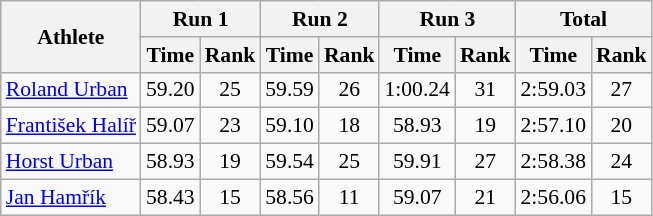<table class="wikitable" border="1" style="font-size:90%">
<tr>
<th rowspan="2">Athlete</th>
<th colspan="2">Run 1</th>
<th colspan="2">Run 2</th>
<th colspan="2">Run 3</th>
<th colspan="2">Total</th>
</tr>
<tr>
<th>Time</th>
<th>Rank</th>
<th>Time</th>
<th>Rank</th>
<th>Time</th>
<th>Rank</th>
<th>Time</th>
<th>Rank</th>
</tr>
<tr>
<td><a href='#'>Roland Urban</a></td>
<td align="center">59.20</td>
<td align="center">25</td>
<td align="center">59.59</td>
<td align="center">26</td>
<td align="center">1:00.24</td>
<td align="center">31</td>
<td align="center">2:59.03</td>
<td align="center">27</td>
</tr>
<tr>
<td><a href='#'>František Halíř</a></td>
<td align="center">59.07</td>
<td align="center">23</td>
<td align="center">59.10</td>
<td align="center">18</td>
<td align="center">58.93</td>
<td align="center">19</td>
<td align="center">2:57.10</td>
<td align="center">20</td>
</tr>
<tr>
<td><a href='#'>Horst Urban</a></td>
<td align="center">58.93</td>
<td align="center">19</td>
<td align="center">59.54</td>
<td align="center">25</td>
<td align="center">59.91</td>
<td align="center">27</td>
<td align="center">2:58.38</td>
<td align="center">24</td>
</tr>
<tr>
<td><a href='#'>Jan Hamřík</a></td>
<td align="center">58.43</td>
<td align="center">15</td>
<td align="center">58.56</td>
<td align="center">11</td>
<td align="center">59.07</td>
<td align="center">21</td>
<td align="center">2:56.06</td>
<td align="center">15</td>
</tr>
</table>
